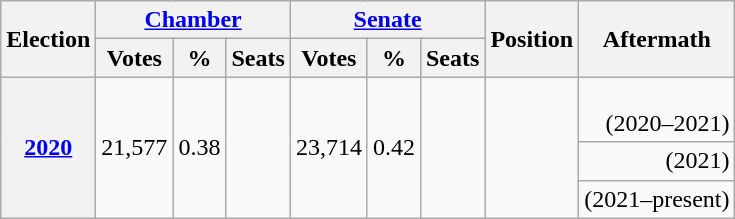<table class="wikitable" style="text-align: right;">
<tr>
<th rowspan="2">Election</th>
<th colspan="3"><a href='#'>Chamber</a></th>
<th colspan="3"><a href='#'>Senate</a></th>
<th rowspan="2">Position</th>
<th rowspan="2">Aftermath</th>
</tr>
<tr>
<th>Votes</th>
<th>%</th>
<th>Seats</th>
<th>Votes</th>
<th>%</th>
<th>Seats</th>
</tr>
<tr>
<th rowspan=3><a href='#'>2020</a></th>
<td rowspan=3>21,577</td>
<td rowspan=3>0.38</td>
<td rowspan=3></td>
<td rowspan=3>23,714</td>
<td rowspan=3>0.42</td>
<td rowspan=3></td>
<td rowspan=3; style="text-align: center;"></td>
<td><br> (2020–2021)</td>
</tr>
<tr>
<td> (2021)</td>
</tr>
<tr>
<td> (2021–present)</td>
</tr>
</table>
